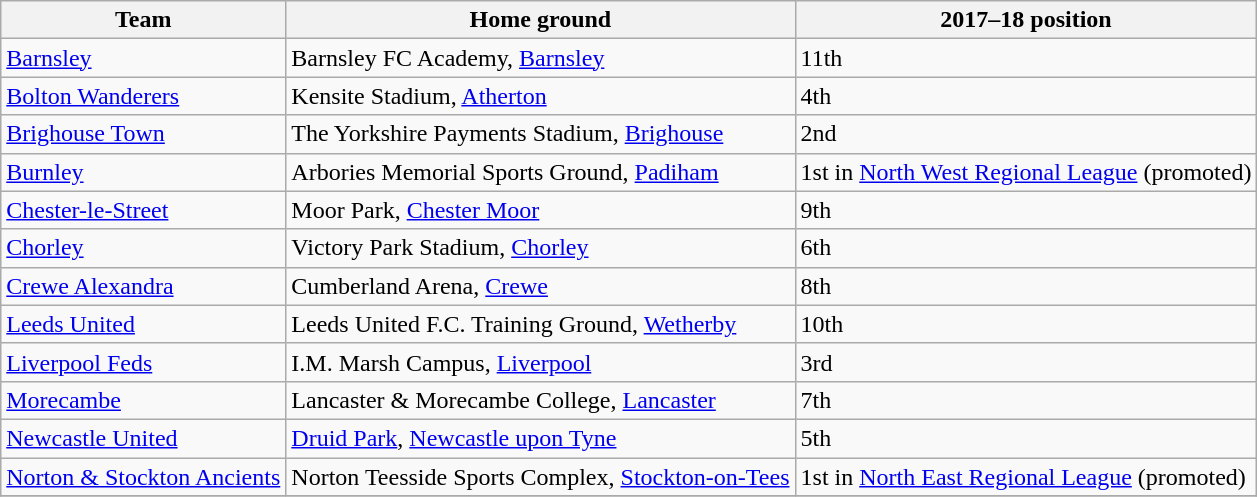<table class=wikitable>
<tr>
<th>Team</th>
<th>Home ground</th>
<th>2017–18 position</th>
</tr>
<tr>
<td><a href='#'>Barnsley</a></td>
<td>Barnsley FC Academy, <a href='#'>Barnsley</a></td>
<td>11th</td>
</tr>
<tr>
<td><a href='#'>Bolton Wanderers</a></td>
<td>Kensite Stadium, <a href='#'>Atherton</a></td>
<td>4th</td>
</tr>
<tr>
<td><a href='#'>Brighouse Town</a></td>
<td>The Yorkshire Payments Stadium, <a href='#'>Brighouse</a></td>
<td>2nd</td>
</tr>
<tr>
<td><a href='#'>Burnley</a></td>
<td>Arbories Memorial Sports Ground, <a href='#'>Padiham</a></td>
<td>1st in <a href='#'>North West Regional League</a> (promoted)</td>
</tr>
<tr>
<td><a href='#'>Chester-le-Street</a></td>
<td>Moor Park, <a href='#'>Chester Moor</a></td>
<td>9th</td>
</tr>
<tr>
<td><a href='#'>Chorley</a></td>
<td>Victory Park Stadium, <a href='#'>Chorley</a></td>
<td>6th</td>
</tr>
<tr>
<td><a href='#'>Crewe Alexandra</a></td>
<td>Cumberland Arena, <a href='#'>Crewe</a></td>
<td>8th</td>
</tr>
<tr>
<td><a href='#'>Leeds United</a></td>
<td>Leeds United F.C. Training Ground, <a href='#'>Wetherby</a></td>
<td>10th</td>
</tr>
<tr>
<td><a href='#'>Liverpool Feds</a></td>
<td>I.M. Marsh Campus, <a href='#'>Liverpool</a></td>
<td>3rd</td>
</tr>
<tr>
<td><a href='#'>Morecambe</a></td>
<td>Lancaster & Morecambe College, <a href='#'>Lancaster</a></td>
<td>7th</td>
</tr>
<tr>
<td><a href='#'>Newcastle United</a></td>
<td><a href='#'>Druid Park</a>, <a href='#'>Newcastle upon Tyne</a></td>
<td>5th</td>
</tr>
<tr>
<td><a href='#'>Norton & Stockton Ancients</a></td>
<td>Norton Teesside Sports Complex, <a href='#'>Stockton-on-Tees</a></td>
<td>1st in <a href='#'>North East Regional League</a> (promoted)</td>
</tr>
<tr>
</tr>
</table>
